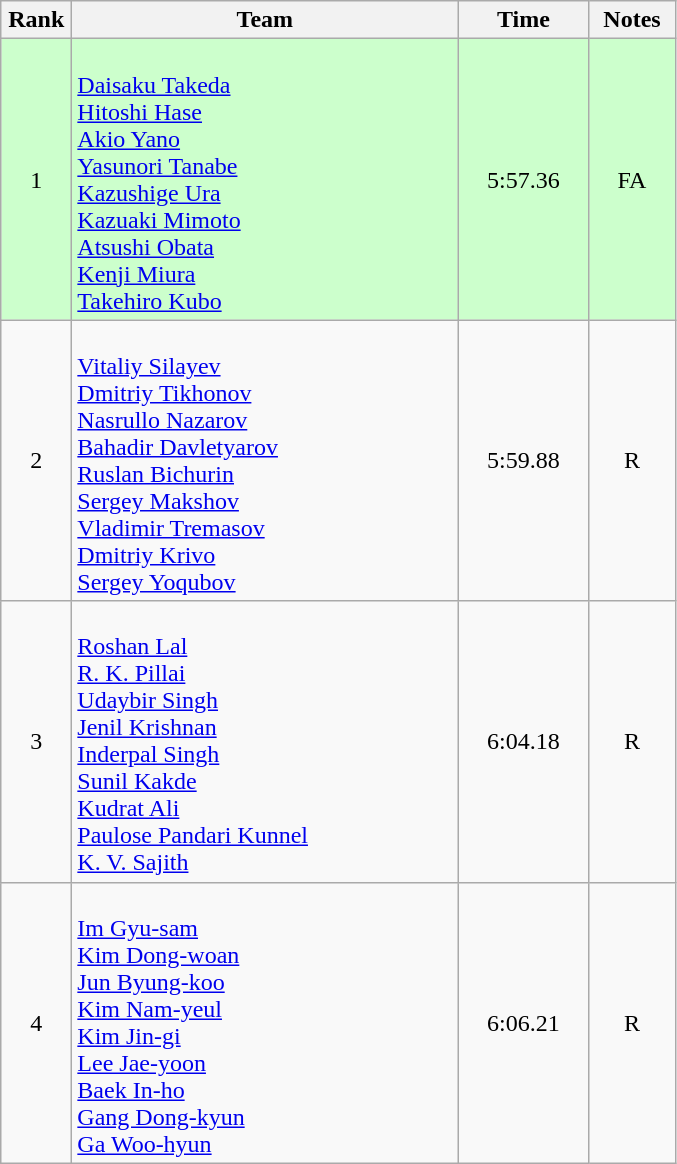<table class=wikitable style="text-align:center">
<tr>
<th width=40>Rank</th>
<th width=250>Team</th>
<th width=80>Time</th>
<th width=50>Notes</th>
</tr>
<tr bgcolor="ccffcc">
<td>1</td>
<td align=left><br><a href='#'>Daisaku Takeda</a><br><a href='#'>Hitoshi Hase</a><br><a href='#'>Akio Yano</a><br><a href='#'>Yasunori Tanabe</a><br><a href='#'>Kazushige Ura</a><br><a href='#'>Kazuaki Mimoto</a><br><a href='#'>Atsushi Obata</a><br><a href='#'>Kenji Miura</a><br><a href='#'>Takehiro Kubo</a></td>
<td>5:57.36</td>
<td>FA</td>
</tr>
<tr>
<td>2</td>
<td align=left><br><a href='#'>Vitaliy Silayev</a><br><a href='#'>Dmitriy Tikhonov</a><br><a href='#'>Nasrullo Nazarov</a><br><a href='#'>Bahadir Davletyarov</a><br><a href='#'>Ruslan Bichurin</a><br><a href='#'>Sergey Makshov</a><br><a href='#'>Vladimir Tremasov</a><br><a href='#'>Dmitriy Krivo</a><br><a href='#'>Sergey Yoqubov</a></td>
<td>5:59.88</td>
<td>R</td>
</tr>
<tr>
<td>3</td>
<td align=left><br><a href='#'>Roshan Lal</a><br><a href='#'>R. K. Pillai</a><br><a href='#'>Udaybir Singh</a><br><a href='#'>Jenil Krishnan</a><br><a href='#'>Inderpal Singh</a><br><a href='#'>Sunil Kakde</a><br><a href='#'>Kudrat Ali</a><br><a href='#'>Paulose Pandari Kunnel</a><br><a href='#'>K. V. Sajith</a></td>
<td>6:04.18</td>
<td>R</td>
</tr>
<tr>
<td>4</td>
<td align=left><br><a href='#'>Im Gyu-sam</a><br><a href='#'>Kim Dong-woan</a><br><a href='#'>Jun Byung-koo</a><br><a href='#'>Kim Nam-yeul</a><br><a href='#'>Kim Jin-gi</a><br><a href='#'>Lee Jae-yoon</a><br><a href='#'>Baek In-ho</a><br><a href='#'>Gang Dong-kyun</a><br><a href='#'>Ga Woo-hyun</a></td>
<td>6:06.21</td>
<td>R</td>
</tr>
</table>
